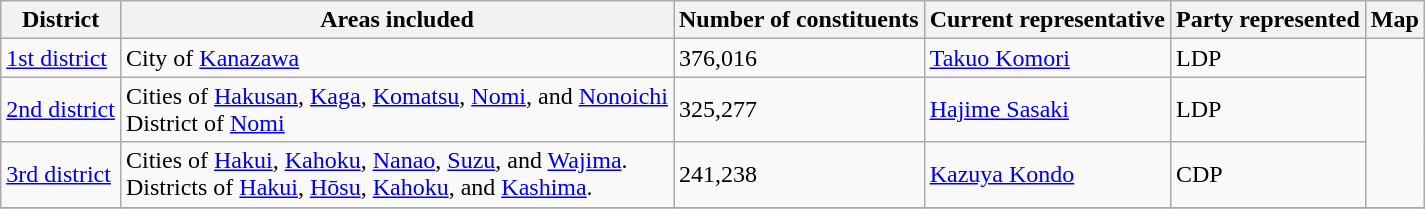<table class="wikitable">
<tr>
<th>District</th>
<th>Areas included</th>
<th>Number of constituents</th>
<th>Current representative</th>
<th>Party represented</th>
<th>Map</th>
</tr>
<tr>
<td><a href='#'>1st district</a></td>
<td>City of <a href='#'>Kanazawa</a></td>
<td>376,016</td>
<td><a href='#'>Takuo Komori</a></td>
<td>LDP</td>
<td rowspan="3"></td>
</tr>
<tr>
<td><a href='#'>2nd district</a></td>
<td>Cities of <a href='#'>Hakusan</a>, <a href='#'>Kaga</a>, <a href='#'>Komatsu</a>, <a href='#'>Nomi</a>, and <a href='#'>Nonoichi</a><br>District of <a href='#'>Nomi</a></td>
<td>325,277</td>
<td><a href='#'>Hajime Sasaki</a></td>
<td>LDP</td>
</tr>
<tr>
<td><a href='#'>3rd district</a></td>
<td>Cities of <a href='#'>Hakui</a>, <a href='#'>Kahoku</a>, <a href='#'>Nanao</a>, <a href='#'>Suzu</a>, and <a href='#'>Wajima</a>.<br>Districts of <a href='#'>Hakui</a>, <a href='#'>Hōsu</a>, <a href='#'>Kahoku</a>, and <a href='#'>Kashima</a>.</td>
<td>241,238</td>
<td><a href='#'>Kazuya Kondo</a></td>
<td>CDP</td>
</tr>
<tr>
</tr>
</table>
